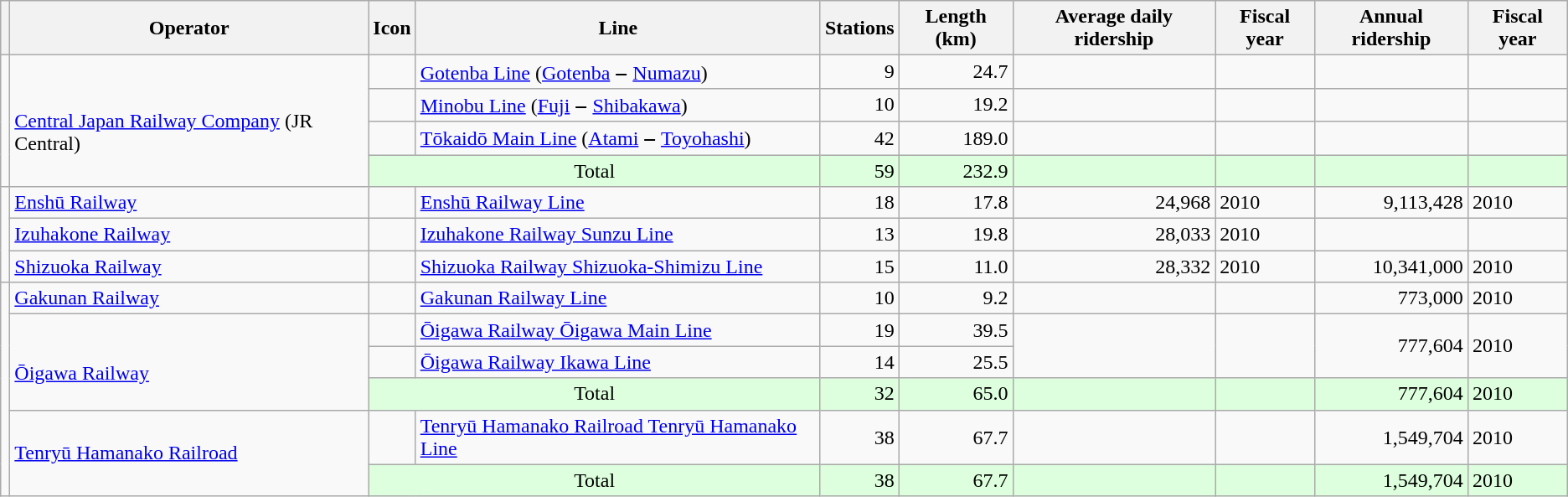<table class="wikitable sortable">
<tr>
<th></th>
<th>Operator</th>
<th>Icon</th>
<th>Line</th>
<th>Stations</th>
<th>Length (km)</th>
<th>Average daily ridership</th>
<th>Fiscal year</th>
<th>Annual ridership</th>
<th>Fiscal year</th>
</tr>
<tr>
<td rowspan="4" style="text-align:center"></td>
<td rowspan="4"><br><a href='#'>Central Japan Railway Company</a> (JR Central)</td>
<td></td>
<td><a href='#'>Gotenba Line</a> (<a href='#'>Gotenba</a> ‒ <a href='#'>Numazu</a>)</td>
<td style="text-align:right">9</td>
<td style="text-align:right">24.7</td>
<td></td>
<td></td>
<td></td>
<td></td>
</tr>
<tr>
<td></td>
<td><a href='#'>Minobu Line</a> (<a href='#'>Fuji</a> ‒ <a href='#'>Shibakawa</a>)</td>
<td style="text-align:right">10</td>
<td style="text-align:right">19.2</td>
<td></td>
<td></td>
<td></td>
<td></td>
</tr>
<tr>
<td></td>
<td><a href='#'>Tōkaidō Main Line</a> (<a href='#'>Atami</a> ‒ <a href='#'>Toyohashi</a>)</td>
<td style="text-align:right">42</td>
<td style="text-align:right">189.0</td>
<td></td>
<td></td>
<td></td>
<td></td>
</tr>
<tr style="background:#ddffdd;">
<td colspan="2" style="text-align:center;">Total</td>
<td style="text-align:right">59</td>
<td style="text-align:right">232.9</td>
<td></td>
<td></td>
<td></td>
<td><br></td>
</tr>
<tr>
<td rowspan="3" style="text-align:center"></td>
<td> <a href='#'>Enshū Railway</a></td>
<td></td>
<td><a href='#'>Enshū Railway Line</a></td>
<td style="text-align:right">18</td>
<td style="text-align:right">17.8</td>
<td style="text-align:right">24,968</td>
<td>2010</td>
<td style="text-align:right">9,113,428</td>
<td>2010</td>
</tr>
<tr>
<td><a href='#'>Izuhakone Railway</a></td>
<td></td>
<td><a href='#'>Izuhakone Railway Sunzu Line</a></td>
<td style="text-align:right">13</td>
<td style="text-align:right">19.8</td>
<td style="text-align:right">28,033</td>
<td>2010</td>
<td></td>
<td></td>
</tr>
<tr>
<td><a href='#'>Shizuoka Railway</a></td>
<td></td>
<td><a href='#'>Shizuoka Railway Shizuoka-Shimizu Line</a></td>
<td style="text-align:right">15</td>
<td style="text-align:right">11.0</td>
<td style="text-align:right">28,332</td>
<td>2010</td>
<td style="text-align:right">10,341,000</td>
<td>2010<br></td>
</tr>
<tr>
<td rowspan="6" style="text-align:center"></td>
<td><a href='#'>Gakunan Railway</a></td>
<td></td>
<td><a href='#'>Gakunan Railway Line</a></td>
<td style="text-align:right">10</td>
<td style="text-align:right">9.2</td>
<td></td>
<td></td>
<td style="text-align:right">773,000</td>
<td>2010</td>
</tr>
<tr>
<td rowspan="3"><br><a href='#'>Ōigawa Railway</a></td>
<td></td>
<td><a href='#'>Ōigawa Railway Ōigawa Main Line</a></td>
<td style="text-align:right">19</td>
<td style="text-align:right">39.5</td>
<td rowspan="2"> </td>
<td rowspan="2"> </td>
<td rowspan="2" style="text-align:right">777,604</td>
<td rowspan="2">2010</td>
</tr>
<tr>
<td></td>
<td><a href='#'>Ōigawa Railway Ikawa Line</a></td>
<td style="text-align:right">14</td>
<td style="text-align:right">25.5</td>
</tr>
<tr style="background:#ddffdd;">
<td colspan="2" style="text-align:center;">Total</td>
<td style="text-align:right">32</td>
<td style="text-align:right">65.0</td>
<td></td>
<td></td>
<td style="text-align:right">777,604</td>
<td>2010</td>
</tr>
<tr>
<td rowspan="2"><a href='#'>Tenryū Hamanako Railroad</a></td>
<td></td>
<td><a href='#'>Tenryū Hamanako Railroad Tenryū Hamanako Line</a></td>
<td style="text-align:right">38</td>
<td style="text-align:right">67.7</td>
<td></td>
<td></td>
<td style="text-align:right">1,549,704</td>
<td>2010</td>
</tr>
<tr style="background:#ddffdd;">
<td colspan="2" style="text-align:center;">Total</td>
<td style="text-align:right">38</td>
<td style="text-align:right">67.7</td>
<td></td>
<td></td>
<td style="text-align:right">1,549,704</td>
<td>2010</td>
</tr>
</table>
